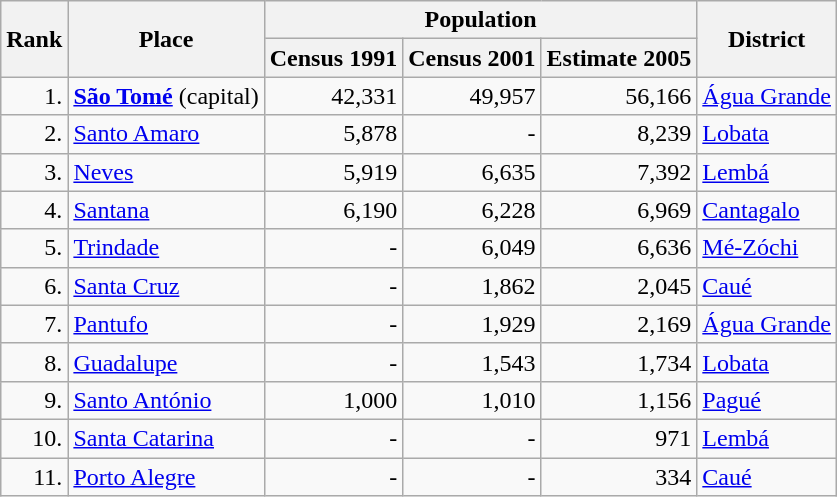<table class="wikitable">
<tr>
<th rowspan="2">Rank</th>
<th rowspan="2">Place</th>
<th colspan="3">Population</th>
<th rowspan="2">District</th>
</tr>
<tr ---->
<th>Census 1991</th>
<th>Census 2001</th>
<th>Estimate 2005</th>
</tr>
<tr ---->
<td align=right>1.</td>
<td><strong><a href='#'>São Tomé</a></strong> (capital)</td>
<td align=right>42,331</td>
<td align=right>49,957</td>
<td align=right>56,166</td>
<td><a href='#'>Água Grande</a></td>
</tr>
<tr ---->
<td align=right>2.</td>
<td><a href='#'>Santo Amaro</a></td>
<td align=right>5,878</td>
<td align=right>-</td>
<td align=right>8,239</td>
<td><a href='#'>Lobata</a></td>
</tr>
<tr ---->
<td align=right>3.</td>
<td><a href='#'>Neves</a></td>
<td align=right>5,919</td>
<td align=right>6,635</td>
<td align=right>7,392</td>
<td><a href='#'>Lembá</a></td>
</tr>
<tr ---->
<td align=right>4.</td>
<td><a href='#'>Santana</a></td>
<td align=right>6,190</td>
<td align=right>6,228</td>
<td align=right>6,969</td>
<td><a href='#'>Cantagalo</a></td>
</tr>
<tr ---->
<td align=right>5.</td>
<td><a href='#'>Trindade</a></td>
<td align=right>-</td>
<td align=right>6,049</td>
<td align=right>6,636</td>
<td><a href='#'>Mé-Zóchi</a></td>
</tr>
<tr ---->
<td align=right>6.</td>
<td><a href='#'>Santa Cruz</a></td>
<td align=right>-</td>
<td align=right>1,862</td>
<td align=right>2,045</td>
<td><a href='#'>Caué</a></td>
</tr>
<tr ---->
<td align=right>7.</td>
<td><a href='#'>Pantufo</a></td>
<td align=right>-</td>
<td align=right>1,929</td>
<td align=right>2,169</td>
<td><a href='#'>Água Grande</a></td>
</tr>
<tr ---->
<td align=right>8.</td>
<td><a href='#'>Guadalupe</a></td>
<td align=right>-</td>
<td align=right>1,543</td>
<td align=right>1,734</td>
<td><a href='#'>Lobata</a></td>
</tr>
<tr ---->
<td align=right>9.</td>
<td><a href='#'>Santo António</a></td>
<td align=right>1,000</td>
<td align=right>1,010</td>
<td align=right>1,156</td>
<td><a href='#'>Pagué</a></td>
</tr>
<tr ---->
<td align=right>10.</td>
<td><a href='#'>Santa Catarina</a></td>
<td align=right>-</td>
<td align=right>-</td>
<td align=right>971</td>
<td><a href='#'>Lembá</a></td>
</tr>
<tr ---->
<td align=right>11.</td>
<td><a href='#'>Porto Alegre</a></td>
<td align=right>-</td>
<td align=right>-</td>
<td align=right>334</td>
<td><a href='#'>Caué</a></td>
</tr>
</table>
